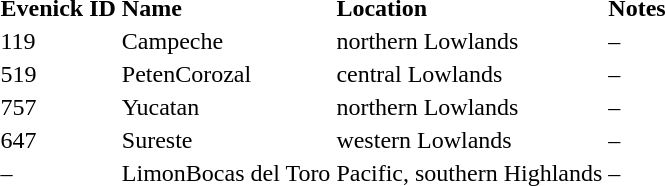<table class="sortable static-row-numbers" style="text-align:left;">
<tr>
<th>Evenick ID</th>
<th class=unsortable>Name</th>
<th class=unsortable>Location</th>
<th class=unsortable>Notes</th>
</tr>
<tr>
<td>119</td>
<td>Campeche</td>
<td>northern Lowlands</td>
<td>–</td>
</tr>
<tr>
<td>519</td>
<td>PetenCorozal</td>
<td>central Lowlands</td>
<td>–</td>
</tr>
<tr>
<td>757</td>
<td>Yucatan</td>
<td>northern Lowlands</td>
<td>–</td>
</tr>
<tr>
<td>647</td>
<td>Sureste</td>
<td>western Lowlands</td>
<td>–</td>
</tr>
<tr>
<td>–</td>
<td>LimonBocas del Toro</td>
<td>Pacific, southern Highlands</td>
<td>–</td>
</tr>
</table>
